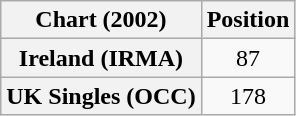<table class="wikitable plainrowheaders" style="text-align:center">
<tr>
<th scope="col">Chart (2002)</th>
<th scope="col">Position</th>
</tr>
<tr>
<th scope="row">Ireland (IRMA)</th>
<td>87</td>
</tr>
<tr>
<th scope="row">UK Singles (OCC)</th>
<td>178</td>
</tr>
</table>
